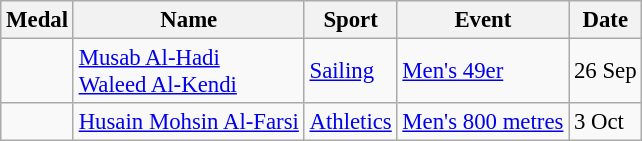<table class="wikitable sortable"  style="font-size:95%">
<tr>
<th>Medal</th>
<th>Name</th>
<th>Sport</th>
<th>Event</th>
<th>Date</th>
</tr>
<tr>
<td></td>
<td><a href='#'>Musab Al-Hadi</a><br><a href='#'>Waleed Al-Kendi</a></td>
<td><a href='#'>Sailing</a></td>
<td><a href='#'>Men's 49er</a></td>
<td>26 Sep</td>
</tr>
<tr>
<td></td>
<td><a href='#'>Husain Mohsin Al-Farsi</a></td>
<td><a href='#'>Athletics</a></td>
<td><a href='#'>Men's 800 metres</a></td>
<td>3 Oct</td>
</tr>
</table>
